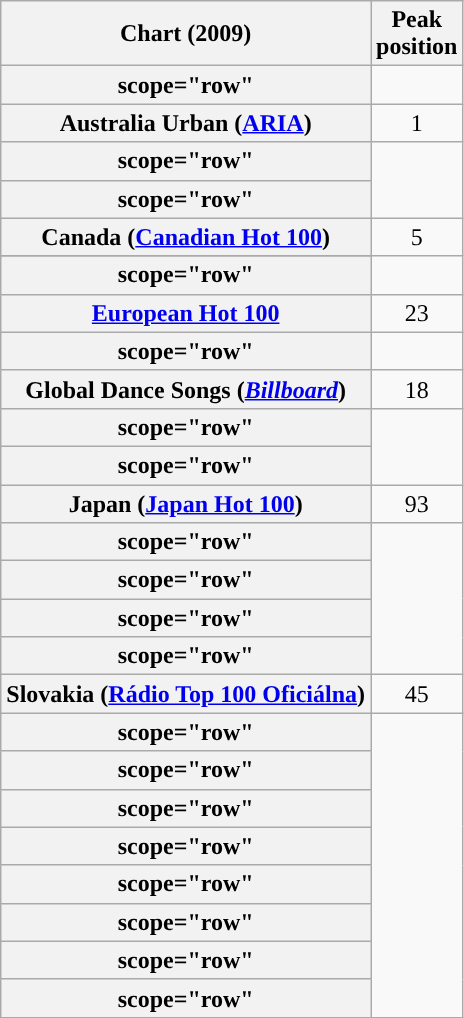<table class="wikitable sortable plainrowheaders">
<tr>
<th scope="col">Chart (2009)</th>
<th scope="col">Peak<br>position</th>
</tr>
<tr>
<th>scope="row"</th>
</tr>
<tr>
<th scope="row">Australia Urban (<a href='#'>ARIA</a>)</th>
<td style="text-align:center;">1</td>
</tr>
<tr>
<th>scope="row"</th>
</tr>
<tr>
<th>scope="row"</th>
</tr>
<tr>
<th scope="row">Canada (<a href='#'>Canadian Hot 100</a>)</th>
<td style="text-align:center;">5</td>
</tr>
<tr>
</tr>
<tr>
</tr>
<tr>
</tr>
<tr>
<th>scope="row"</th>
</tr>
<tr>
<th scope="row"><a href='#'>European Hot 100</a></th>
<td style="text-align:center;">23</td>
</tr>
<tr>
<th>scope="row"</th>
</tr>
<tr>
<th scope="row">Global Dance Songs (<em><a href='#'>Billboard</a></em>)</th>
<td style="text-align:center;">18</td>
</tr>
<tr>
<th>scope="row"</th>
</tr>
<tr>
<th>scope="row"</th>
</tr>
<tr>
<th scope="row">Japan (<a href='#'>Japan Hot 100</a>)</th>
<td align="center">93</td>
</tr>
<tr>
<th>scope="row"</th>
</tr>
<tr>
<th>scope="row"</th>
</tr>
<tr>
<th>scope="row"</th>
</tr>
<tr>
<th>scope="row"</th>
</tr>
<tr>
<th scope="row">Slovakia (<a href='#'>Rádio Top 100 Oficiálna</a>)</th>
<td style="text-align:center;">45</td>
</tr>
<tr>
<th>scope="row"</th>
</tr>
<tr>
<th>scope="row"</th>
</tr>
<tr>
<th>scope="row"</th>
</tr>
<tr>
<th>scope="row"</th>
</tr>
<tr>
<th>scope="row"</th>
</tr>
<tr>
<th>scope="row"</th>
</tr>
<tr>
<th>scope="row"</th>
</tr>
<tr>
<th>scope="row"</th>
</tr>
</table>
